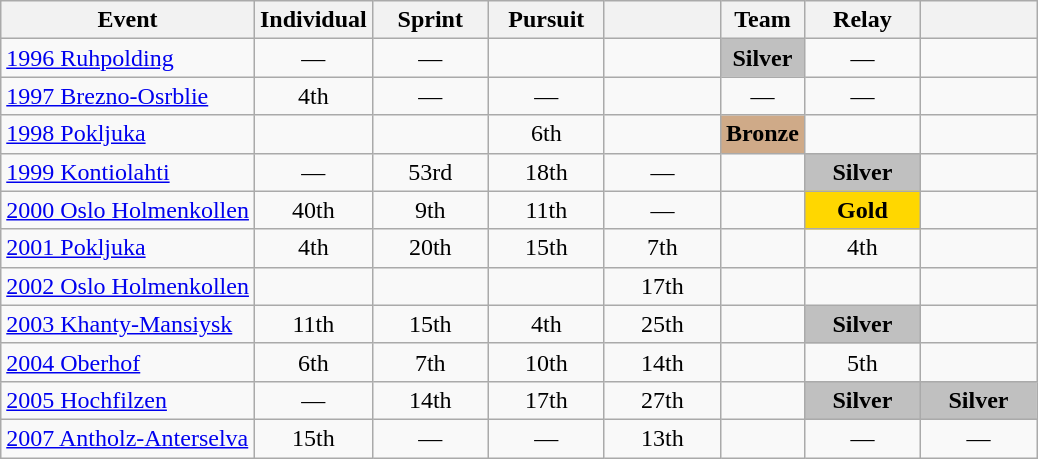<table class="wikitable" style="text-align: center;">
<tr ">
<th>Event</th>
<th style="width:70px;">Individual</th>
<th style="width:70px;">Sprint</th>
<th style="width:70px;">Pursuit</th>
<th style="width:70px;"></th>
<th>Team</th>
<th style="width:70px;">Relay</th>
<th style="width:70px;"></th>
</tr>
<tr>
<td align=left> <a href='#'>1996 Ruhpolding</a></td>
<td>—</td>
<td>—</td>
<td></td>
<td></td>
<td style="background:silver;"><strong>Silver</strong></td>
<td>—</td>
<td></td>
</tr>
<tr>
<td align=left> <a href='#'>1997 Brezno-Osrblie</a></td>
<td>4th</td>
<td>—</td>
<td>—</td>
<td></td>
<td>—</td>
<td>—</td>
<td></td>
</tr>
<tr>
<td align=left> <a href='#'>1998 Pokljuka</a></td>
<td></td>
<td></td>
<td>6th</td>
<td></td>
<td style="background:#cfaa88;"><strong>Bronze</strong></td>
<td></td>
<td></td>
</tr>
<tr>
<td align=left> <a href='#'>1999 Kontiolahti</a></td>
<td>—</td>
<td>53rd</td>
<td>18th</td>
<td>—</td>
<td></td>
<td style="background:silver;"><strong>Silver</strong></td>
<td></td>
</tr>
<tr>
<td align=left> <a href='#'>2000 Oslo Holmenkollen</a></td>
<td>40th</td>
<td>9th</td>
<td>11th</td>
<td>—</td>
<td></td>
<td style="background:gold;"><strong>Gold</strong></td>
<td></td>
</tr>
<tr>
<td align=left> <a href='#'>2001 Pokljuka</a></td>
<td>4th</td>
<td>20th</td>
<td>15th</td>
<td>7th</td>
<td></td>
<td>4th</td>
<td></td>
</tr>
<tr>
<td align=left> <a href='#'>2002 Oslo Holmenkollen</a></td>
<td></td>
<td></td>
<td></td>
<td>17th</td>
<td></td>
<td></td>
<td></td>
</tr>
<tr>
<td align=left> <a href='#'>2003 Khanty-Mansiysk</a></td>
<td>11th</td>
<td>15th</td>
<td>4th</td>
<td>25th</td>
<td></td>
<td style="background:silver;"><strong>Silver</strong></td>
<td></td>
</tr>
<tr>
<td align=left> <a href='#'>2004 Oberhof</a></td>
<td>6th</td>
<td>7th</td>
<td>10th</td>
<td>14th</td>
<td></td>
<td>5th</td>
<td></td>
</tr>
<tr>
<td align=left> <a href='#'>2005 Hochfilzen</a></td>
<td>—</td>
<td>14th</td>
<td>17th</td>
<td>27th</td>
<td></td>
<td style="background:silver;"><strong>Silver</strong></td>
<td style="background:silver;"><strong>Silver</strong></td>
</tr>
<tr>
<td align=left> <a href='#'>2007 Antholz-Anterselva</a></td>
<td>15th</td>
<td>—</td>
<td>—</td>
<td>13th</td>
<td></td>
<td>—</td>
<td>—</td>
</tr>
</table>
